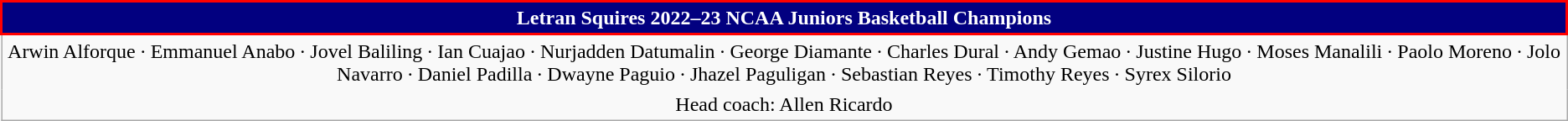<table class="wikitable" style="text-align: center">
<tr>
<th style = "background:#020080; border:2px solid red; color:white">Letran Squires 2022–23 NCAA Juniors Basketball Champions</th>
</tr>
<tr>
<td style="border-style: none none none none;">Arwin Alforque · Emmanuel Anabo · Jovel Baliling · Ian Cuajao · Nurjadden Datumalin · George Diamante · Charles Dural · Andy Gemao · Justine Hugo · Moses Manalili · Paolo Moreno · Jolo Navarro · Daniel Padilla · Dwayne Paguio · Jhazel Paguligan · Sebastian Reyes · Timothy Reyes · Syrex Silorio</td>
</tr>
<tr>
<td style="border-style: none none none none;">Head coach: Allen Ricardo</td>
</tr>
</table>
